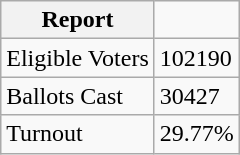<table class="wikitable" border="1">
<tr>
<th>Report</th>
</tr>
<tr>
<td>Eligible Voters</td>
<td>102190</td>
</tr>
<tr>
<td>Ballots Cast</td>
<td>30427</td>
</tr>
<tr>
<td>Turnout</td>
<td>29.77%</td>
</tr>
</table>
